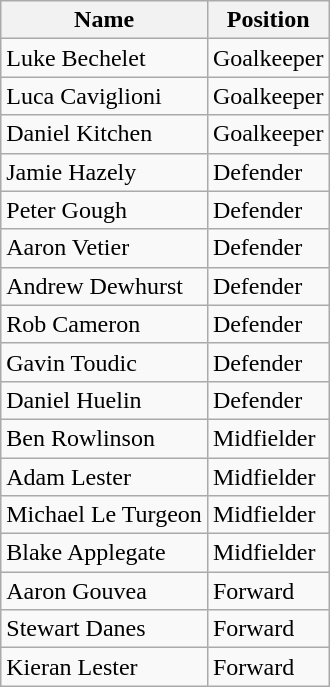<table class="wikitable">
<tr>
<th>Name</th>
<th>Position</th>
</tr>
<tr>
<td>Luke Bechelet</td>
<td>Goalkeeper</td>
</tr>
<tr>
<td>Luca Caviglioni</td>
<td>Goalkeeper</td>
</tr>
<tr NI>
<td>Daniel Kitchen</td>
<td>Goalkeeper</td>
</tr>
<tr>
<td>Jamie Hazely</td>
<td>Defender</td>
</tr>
<tr>
<td>Peter Gough</td>
<td>Defender</td>
</tr>
<tr>
<td>Aaron Vetier</td>
<td>Defender</td>
</tr>
<tr>
<td>Andrew Dewhurst</td>
<td>Defender</td>
</tr>
<tr>
<td>Rob Cameron</td>
<td>Defender</td>
</tr>
<tr>
<td>Gavin Toudic</td>
<td>Defender</td>
</tr>
<tr>
<td>Daniel Huelin</td>
<td>Defender</td>
</tr>
<tr>
<td>Ben Rowlinson</td>
<td>Midfielder</td>
</tr>
<tr>
<td>Adam Lester</td>
<td>Midfielder</td>
</tr>
<tr>
<td>Michael Le Turgeon</td>
<td>Midfielder</td>
</tr>
<tr>
<td>Blake Applegate</td>
<td>Midfielder</td>
</tr>
<tr>
<td>Aaron Gouvea</td>
<td>Forward</td>
</tr>
<tr>
<td>Stewart Danes</td>
<td>Forward</td>
</tr>
<tr>
<td>Kieran Lester</td>
<td>Forward</td>
</tr>
</table>
